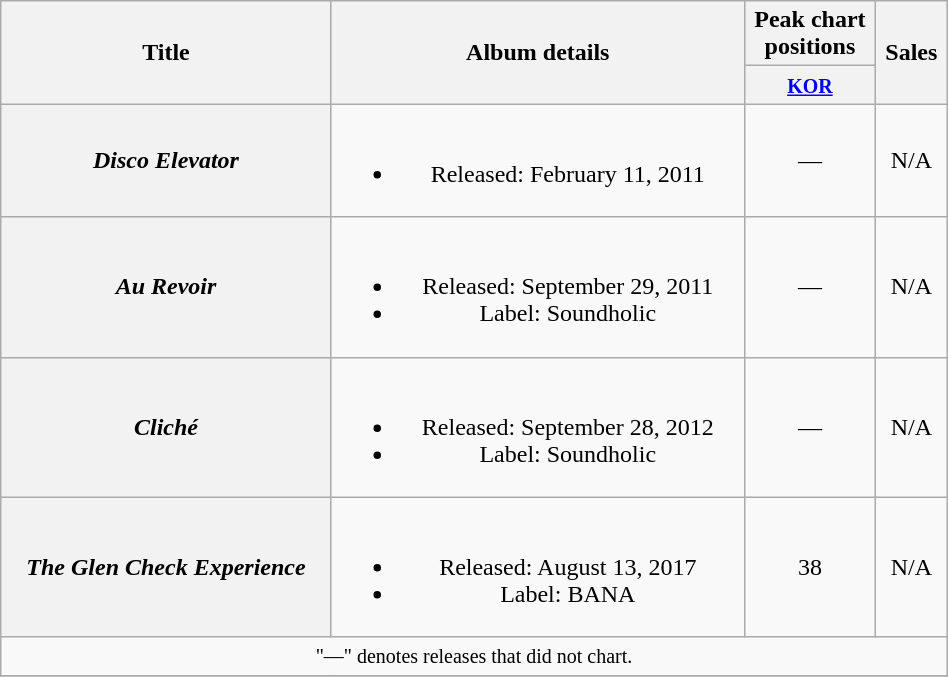<table class="wikitable plainrowheaders" style="text-align:center; width: 50%;">
<tr>
<th scope="col" rowspan="2">Title</th>
<th scope="col" rowspan="2">Album details</th>
<th scope="col" colspan="1" style="width:5em;">Peak chart positions</th>
<th scope="col" rowspan="2">Sales</th>
</tr>
<tr>
<th><small><a href='#'>KOR</a></small><br></th>
</tr>
<tr>
<th scope="row"><em>Disco Elevator</em></th>
<td><br><ul><li>Released: February 11, 2011</li></ul></td>
<td>—</td>
<td>N/A</td>
</tr>
<tr>
<th scope="row"><em>Au Revoir</em></th>
<td><br><ul><li>Released: September 29, 2011</li><li>Label: Soundholic</li></ul></td>
<td>—</td>
<td>N/A</td>
</tr>
<tr>
<th scope="row"><em>Cliché</em></th>
<td><br><ul><li>Released: September 28, 2012</li><li>Label: Soundholic</li></ul></td>
<td>—</td>
<td>N/A</td>
</tr>
<tr>
<th scope="row"><em>The Glen Check Experience</em></th>
<td><br><ul><li>Released: August 13, 2017</li><li>Label: BANA</li></ul></td>
<td>38</td>
<td>N/A</td>
</tr>
<tr>
<td colspan="4" align="center"><small>"—" denotes releases that did not chart.</small></td>
</tr>
<tr>
</tr>
</table>
